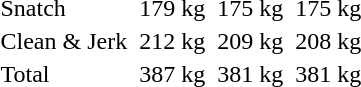<table>
<tr>
<td>Snatch</td>
<td></td>
<td>179 kg</td>
<td></td>
<td>175 kg</td>
<td></td>
<td>175 kg</td>
</tr>
<tr>
<td>Clean & Jerk</td>
<td></td>
<td>212 kg</td>
<td></td>
<td>209 kg</td>
<td></td>
<td>208 kg</td>
</tr>
<tr>
<td>Total</td>
<td></td>
<td>387 kg</td>
<td></td>
<td>381 kg</td>
<td></td>
<td>381 kg</td>
</tr>
</table>
